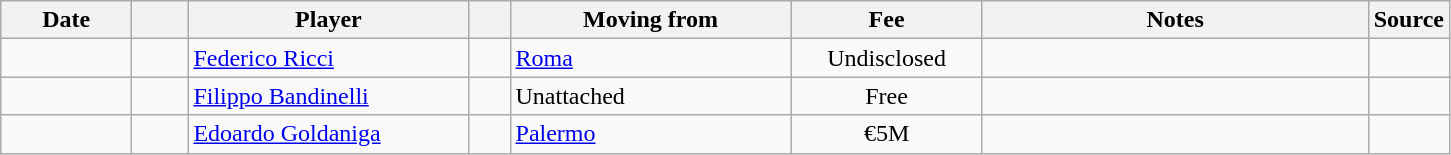<table class="wikitable sortable">
<tr>
<th style="width:80px;">Date</th>
<th style="width:30px;"></th>
<th style="width:180px;">Player</th>
<th style="width:20px;"></th>
<th style="width:180px;">Moving from</th>
<th style="width:120px;" class="unsortable">Fee</th>
<th style="width:250px;" class="unsortable">Notes</th>
<th style="width:20px;">Source</th>
</tr>
<tr>
<td></td>
<td align=center></td>
<td> <a href='#'>Federico Ricci</a></td>
<td align=center></td>
<td> <a href='#'>Roma</a></td>
<td align=center>Undisclosed</td>
<td align=center></td>
<td></td>
</tr>
<tr>
<td></td>
<td align=center></td>
<td> <a href='#'>Filippo Bandinelli</a></td>
<td align=center></td>
<td>Unattached</td>
<td align=center>Free</td>
<td align=center></td>
<td></td>
</tr>
<tr>
<td></td>
<td align=center></td>
<td> <a href='#'>Edoardo Goldaniga</a></td>
<td align=center></td>
<td> <a href='#'>Palermo</a></td>
<td align=center>€5M</td>
<td align=center></td>
<td></td>
</tr>
</table>
